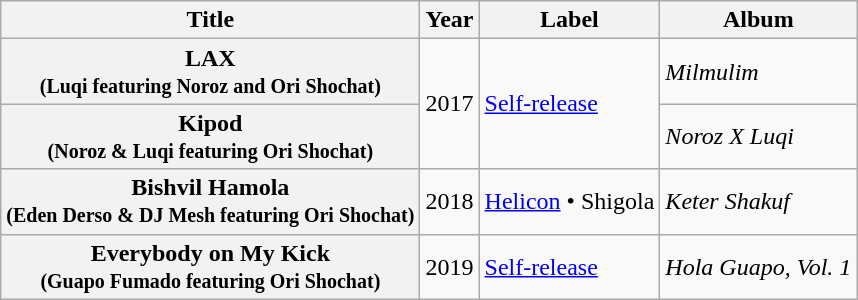<table class="wikitable">
<tr>
<th>Title</th>
<th>Year</th>
<th>Label</th>
<th>Album</th>
</tr>
<tr>
<th>LAX<br><small>(Luqi featuring Noroz and Ori Shochat)</small></th>
<td rowspan="2">2017</td>
<td rowspan="2"><a href='#'>Self-release</a></td>
<td><em>Milmulim</em></td>
</tr>
<tr>
<th>Kipod<br><small>(Noroz & Luqi featuring Ori Shochat)</small></th>
<td><em>Noroz X Luqi</em></td>
</tr>
<tr>
<th>Bishvil Hamola<br><small>(Eden Derso & DJ Mesh featuring Ori Shochat)</small></th>
<td>2018</td>
<td><a href='#'>Helicon</a> • Shigola</td>
<td><em>Keter Shakuf</em></td>
</tr>
<tr>
<th>Everybody on My Kick<br><small>(Guapo Fumado featuring Ori Shochat)</small></th>
<td>2019</td>
<td><a href='#'>Self-release</a></td>
<td><em>Hola Guapo, Vol. 1</em></td>
</tr>
</table>
